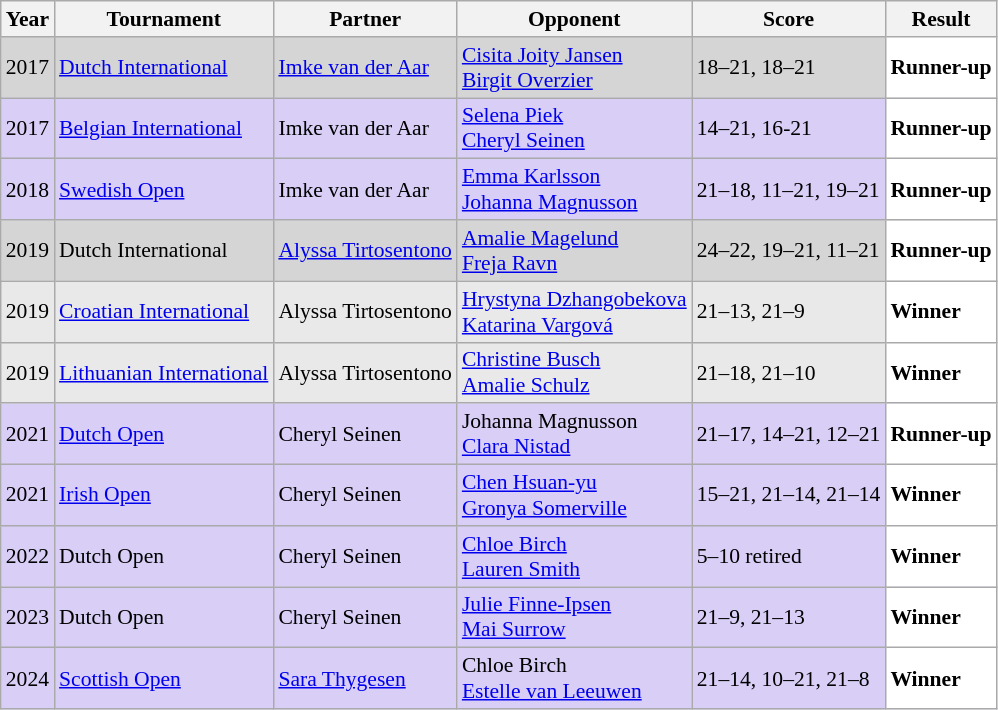<table class="sortable wikitable" style="font-size: 90%;">
<tr>
<th>Year</th>
<th>Tournament</th>
<th>Partner</th>
<th>Opponent</th>
<th>Score</th>
<th>Result</th>
</tr>
<tr style="background:#D5D5D5">
<td align="center">2017</td>
<td align="left"><a href='#'>Dutch International</a></td>
<td align="left"> <a href='#'>Imke van der Aar</a></td>
<td align="left"> <a href='#'>Cisita Joity Jansen</a><br> <a href='#'>Birgit Overzier</a></td>
<td align="left">18–21, 18–21</td>
<td style="text-align:left; background:white"> <strong>Runner-up</strong></td>
</tr>
<tr style="background:#D8CEF6">
<td align="center">2017</td>
<td align="left"><a href='#'>Belgian International</a></td>
<td align="left"> Imke van der Aar</td>
<td align="left"> <a href='#'>Selena Piek</a><br> <a href='#'>Cheryl Seinen</a></td>
<td align="left">14–21, 16-21</td>
<td style="text-align:left; background:white"> <strong>Runner-up</strong></td>
</tr>
<tr style="background:#D8CEF6">
<td align="center">2018</td>
<td align="left"><a href='#'>Swedish Open</a></td>
<td align="left"> Imke van der Aar</td>
<td align="left"> <a href='#'>Emma Karlsson</a><br> <a href='#'>Johanna Magnusson</a></td>
<td align="left">21–18, 11–21, 19–21</td>
<td style="text-align:left; background:white"> <strong>Runner-up</strong></td>
</tr>
<tr style="background:#D5D5D5">
<td align="center">2019</td>
<td align="left">Dutch International</td>
<td align="left"> <a href='#'>Alyssa Tirtosentono</a></td>
<td align="left"> <a href='#'>Amalie Magelund</a><br> <a href='#'>Freja Ravn</a></td>
<td align="left">24–22, 19–21, 11–21</td>
<td style="text-align:left; background:white"> <strong>Runner-up</strong></td>
</tr>
<tr style="background:#E9E9E9">
<td align="center">2019</td>
<td align="left"><a href='#'>Croatian International</a></td>
<td align="left"> Alyssa Tirtosentono</td>
<td align="left"> <a href='#'>Hrystyna Dzhangobekova</a><br> <a href='#'>Katarina Vargová</a></td>
<td align="left">21–13, 21–9</td>
<td style="text-align:left; background:white"> <strong>Winner</strong></td>
</tr>
<tr style="background:#E9E9E9">
<td align="center">2019</td>
<td align="left"><a href='#'>Lithuanian International</a></td>
<td align="left"> Alyssa Tirtosentono</td>
<td align="left"> <a href='#'>Christine Busch</a><br> <a href='#'>Amalie Schulz</a></td>
<td align="left">21–18, 21–10</td>
<td style="text-align:left; background:white"> <strong>Winner</strong></td>
</tr>
<tr style="background:#D8CEF6">
<td align="center">2021</td>
<td align="left"><a href='#'>Dutch Open</a></td>
<td align="left"> Cheryl Seinen</td>
<td align="left"> Johanna Magnusson<br> <a href='#'>Clara Nistad</a></td>
<td align="left">21–17, 14–21, 12–21</td>
<td style="text-align:left; background:white"> <strong>Runner-up</strong></td>
</tr>
<tr style="background:#D8CEF6">
<td align="center">2021</td>
<td align="left"><a href='#'>Irish Open</a></td>
<td align="left"> Cheryl Seinen</td>
<td align="left"> <a href='#'>Chen Hsuan-yu</a><br> <a href='#'>Gronya Somerville</a></td>
<td align="left">15–21, 21–14, 21–14</td>
<td style="text-align:left; background:white"> <strong>Winner</strong></td>
</tr>
<tr style="background:#D8CEF6">
<td align="center">2022</td>
<td align="left">Dutch Open</td>
<td align="left"> Cheryl Seinen</td>
<td align="left"> <a href='#'>Chloe Birch</a><br> <a href='#'>Lauren Smith</a></td>
<td align="left">5–10 retired</td>
<td style="text-align:left; background:white"> <strong>Winner</strong></td>
</tr>
<tr style="background:#D8CEF6">
<td align="center">2023</td>
<td align="left">Dutch Open</td>
<td align="left"> Cheryl Seinen</td>
<td align="left"> <a href='#'>Julie Finne-Ipsen</a><br> <a href='#'>Mai Surrow</a></td>
<td align="left">21–9, 21–13</td>
<td style="text-align:left; background:white"> <strong>Winner</strong></td>
</tr>
<tr style="background:#D8CEF6">
<td align="center">2024</td>
<td align="left"><a href='#'>Scottish Open</a></td>
<td align="left"> <a href='#'>Sara Thygesen</a></td>
<td align="left"> Chloe Birch<br> <a href='#'>Estelle van Leeuwen</a></td>
<td align="left">21–14, 10–21, 21–8</td>
<td style="text-align:left; background:white"> <strong>Winner</strong></td>
</tr>
</table>
